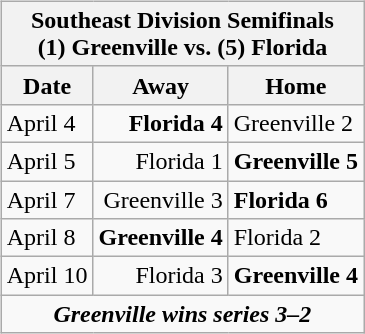<table cellspacing="10">
<tr>
<td valign="top"><br><table class="wikitable">
<tr>
<th bgcolor="#DDDDDD" colspan="4">Southeast Division Semifinals<br>(1) Greenville vs. (5) Florida</th>
</tr>
<tr>
<th>Date</th>
<th>Away</th>
<th>Home</th>
</tr>
<tr>
<td>April 4</td>
<td align="right"><strong>Florida 4</strong></td>
<td>Greenville 2</td>
</tr>
<tr>
<td>April 5</td>
<td align="right">Florida 1</td>
<td><strong>Greenville 5</strong></td>
</tr>
<tr>
<td>April 7</td>
<td align="right">Greenville 3</td>
<td><strong>Florida 6</strong></td>
</tr>
<tr>
<td>April 8</td>
<td align="right"><strong>Greenville 4</strong></td>
<td>Florida 2</td>
</tr>
<tr>
<td>April 10</td>
<td align="right">Florida 3</td>
<td><strong>Greenville 4</strong></td>
</tr>
<tr align="center">
<td colspan="4"><strong><em>Greenville wins series 3–2</em></strong></td>
</tr>
</table>
</td>
</tr>
</table>
